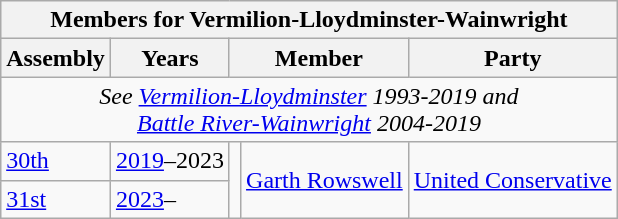<table class="wikitable" align=right>
<tr>
<th colspan=5>Members for Vermilion-Lloydminster-Wainwright</th>
</tr>
<tr>
<th>Assembly</th>
<th>Years</th>
<th colspan="2">Member</th>
<th>Party</th>
</tr>
<tr>
<td align="center" colspan=5><em>See <a href='#'>Vermilion-Lloydminster</a> 1993-2019 and <br><a href='#'>Battle River-Wainwright</a> 2004-2019</em></td>
</tr>
<tr>
<td><a href='#'>30th</a></td>
<td><a href='#'>2019</a>–2023</td>
<td rowspan=2 ></td>
<td rowspan=2><a href='#'>Garth Rowswell</a></td>
<td rowspan=2><a href='#'>United Conservative</a></td>
</tr>
<tr>
<td><a href='#'>31st</a></td>
<td><a href='#'>2023</a>–</td>
</tr>
</table>
